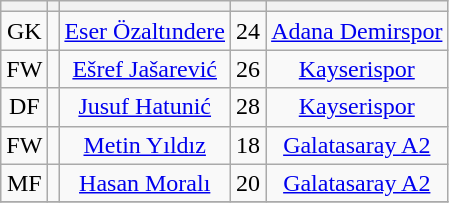<table class="wikitable sortable" style="text-align: center">
<tr>
<th></th>
<th></th>
<th></th>
<th></th>
<th></th>
</tr>
<tr>
<td>GK</td>
<td></td>
<td><a href='#'>Eser Özaltındere</a></td>
<td>24</td>
<td><a href='#'>Adana Demirspor</a></td>
</tr>
<tr>
<td>FW</td>
<td></td>
<td><a href='#'>Ešref Jašarević</a></td>
<td>26</td>
<td><a href='#'>Kayserispor</a></td>
</tr>
<tr>
<td>DF</td>
<td></td>
<td><a href='#'>Jusuf Hatunić</a></td>
<td>28</td>
<td><a href='#'>Kayserispor</a></td>
</tr>
<tr>
<td>FW</td>
<td></td>
<td><a href='#'>Metin Yıldız</a></td>
<td>18</td>
<td><a href='#'>Galatasaray A2</a></td>
</tr>
<tr>
<td>MF</td>
<td></td>
<td><a href='#'>Hasan Moralı</a></td>
<td>20</td>
<td><a href='#'>Galatasaray A2</a></td>
</tr>
<tr>
</tr>
</table>
